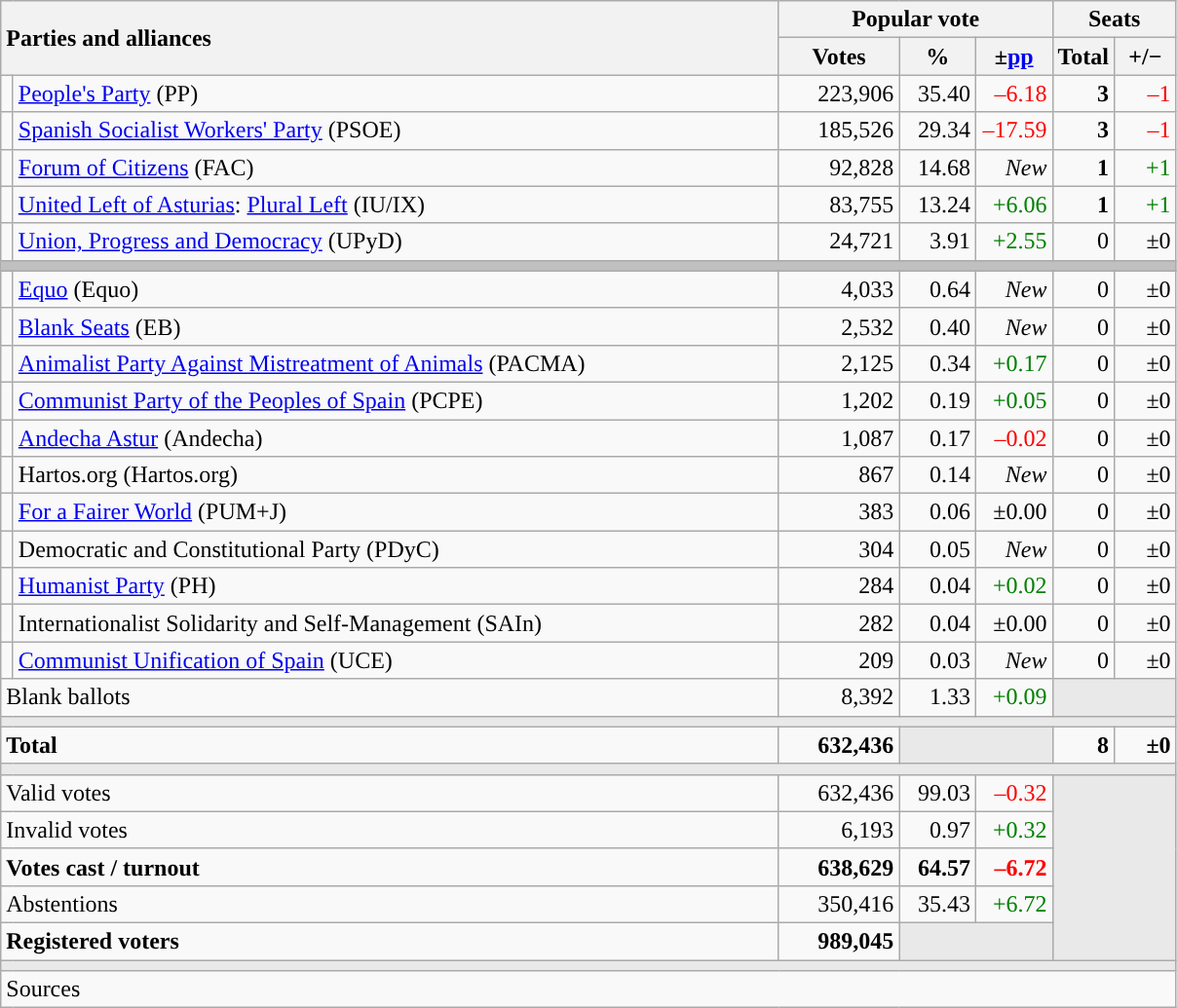<table class="wikitable" style="text-align:right;">
<tr>
<th style="text-align:left;" rowspan="2" colspan="2" width="525">Parties and alliances</th>
<th colspan="3">Popular vote</th>
<th colspan="2">Seats</th>
</tr>
<tr>
<th width="75">Votes</th>
<th width="45">%</th>
<th width="45">±<a href='#'>pp</a></th>
<th width="35">Total</th>
<th width="35">+/−</th>
</tr>
<tr>
<td width="1" style="color:inherit;background:"></td>
<td align="left"><a href='#'>People's Party</a> (PP)</td>
<td>223,906</td>
<td>35.40</td>
<td style="color:red;">–6.18</td>
<td><strong>3</strong></td>
<td style="color:red;">–1</td>
</tr>
<tr>
<td style="color:inherit;background:"></td>
<td align="left"><a href='#'>Spanish Socialist Workers' Party</a> (PSOE)</td>
<td>185,526</td>
<td>29.34</td>
<td style="color:red;">–17.59</td>
<td><strong>3</strong></td>
<td style="color:red;">–1</td>
</tr>
<tr>
<td style="color:inherit;background:"></td>
<td align="left"><a href='#'>Forum of Citizens</a> (FAC)</td>
<td>92,828</td>
<td>14.68</td>
<td><em>New</em></td>
<td><strong>1</strong></td>
<td style="color:green;">+1</td>
</tr>
<tr>
<td style="color:inherit;background:"></td>
<td align="left"><a href='#'>United Left of Asturias</a>: <a href='#'>Plural Left</a> (IU/IX)</td>
<td>83,755</td>
<td>13.24</td>
<td style="color:green;">+6.06</td>
<td><strong>1</strong></td>
<td style="color:green;">+1</td>
</tr>
<tr>
<td style="color:inherit;background:"></td>
<td align="left"><a href='#'>Union, Progress and Democracy</a> (UPyD)</td>
<td>24,721</td>
<td>3.91</td>
<td style="color:green;">+2.55</td>
<td>0</td>
<td>±0</td>
</tr>
<tr>
<td colspan="7" bgcolor="#C0C0C0"></td>
</tr>
<tr>
<td style="color:inherit;background:"></td>
<td align="left"><a href='#'>Equo</a> (Equo)</td>
<td>4,033</td>
<td>0.64</td>
<td><em>New</em></td>
<td>0</td>
<td>±0</td>
</tr>
<tr>
<td style="color:inherit;background:"></td>
<td align="left"><a href='#'>Blank Seats</a> (EB)</td>
<td>2,532</td>
<td>0.40</td>
<td><em>New</em></td>
<td>0</td>
<td>±0</td>
</tr>
<tr>
<td style="color:inherit;background:"></td>
<td align="left"><a href='#'>Animalist Party Against Mistreatment of Animals</a> (PACMA)</td>
<td>2,125</td>
<td>0.34</td>
<td style="color:green;">+0.17</td>
<td>0</td>
<td>±0</td>
</tr>
<tr>
<td style="color:inherit;background:"></td>
<td align="left"><a href='#'>Communist Party of the Peoples of Spain</a> (PCPE)</td>
<td>1,202</td>
<td>0.19</td>
<td style="color:green;">+0.05</td>
<td>0</td>
<td>±0</td>
</tr>
<tr>
<td style="color:inherit;background:"></td>
<td align="left"><a href='#'>Andecha Astur</a> (Andecha)</td>
<td>1,087</td>
<td>0.17</td>
<td style="color:red;">–0.02</td>
<td>0</td>
<td>±0</td>
</tr>
<tr>
<td style="color:inherit;background:"></td>
<td align="left">Hartos.org (Hartos.org)</td>
<td>867</td>
<td>0.14</td>
<td><em>New</em></td>
<td>0</td>
<td>±0</td>
</tr>
<tr>
<td style="color:inherit;background:"></td>
<td align="left"><a href='#'>For a Fairer World</a> (PUM+J)</td>
<td>383</td>
<td>0.06</td>
<td>±0.00</td>
<td>0</td>
<td>±0</td>
</tr>
<tr>
<td style="color:inherit;background:"></td>
<td align="left">Democratic and Constitutional Party (PDyC)</td>
<td>304</td>
<td>0.05</td>
<td><em>New</em></td>
<td>0</td>
<td>±0</td>
</tr>
<tr>
<td style="color:inherit;background:"></td>
<td align="left"><a href='#'>Humanist Party</a> (PH)</td>
<td>284</td>
<td>0.04</td>
<td style="color:green;">+0.02</td>
<td>0</td>
<td>±0</td>
</tr>
<tr>
<td style="color:inherit;background:"></td>
<td align="left">Internationalist Solidarity and Self-Management (SAIn)</td>
<td>282</td>
<td>0.04</td>
<td>±0.00</td>
<td>0</td>
<td>±0</td>
</tr>
<tr>
<td style="color:inherit;background:"></td>
<td align="left"><a href='#'>Communist Unification of Spain</a> (UCE)</td>
<td>209</td>
<td>0.03</td>
<td><em>New</em></td>
<td>0</td>
<td>±0</td>
</tr>
<tr>
<td align="left" colspan="2">Blank ballots</td>
<td>8,392</td>
<td>1.33</td>
<td style="color:green;">+0.09</td>
<td bgcolor="#E9E9E9" colspan="2"></td>
</tr>
<tr>
<td colspan="7" bgcolor="#E9E9E9"></td>
</tr>
<tr style="font-weight:bold;">
<td align="left" colspan="2">Total</td>
<td>632,436</td>
<td bgcolor="#E9E9E9" colspan="2"></td>
<td>8</td>
<td>±0</td>
</tr>
<tr>
<td colspan="7" bgcolor="#E9E9E9"></td>
</tr>
<tr>
<td align="left" colspan="2">Valid votes</td>
<td>632,436</td>
<td>99.03</td>
<td style="color:red;">–0.32</td>
<td bgcolor="#E9E9E9" colspan="2" rowspan="5"></td>
</tr>
<tr>
<td align="left" colspan="2">Invalid votes</td>
<td>6,193</td>
<td>0.97</td>
<td style="color:green;">+0.32</td>
</tr>
<tr style="font-weight:bold;">
<td align="left" colspan="2">Votes cast / turnout</td>
<td>638,629</td>
<td>64.57</td>
<td style="color:red;">–6.72</td>
</tr>
<tr>
<td align="left" colspan="2">Abstentions</td>
<td>350,416</td>
<td>35.43</td>
<td style="color:green;">+6.72</td>
</tr>
<tr style="font-weight:bold;">
<td align="left" colspan="2">Registered voters</td>
<td>989,045</td>
<td bgcolor="#E9E9E9" colspan="2"></td>
</tr>
<tr>
<td colspan="7" bgcolor="#E9E9E9"></td>
</tr>
<tr>
<td align="left" colspan="7">Sources</td>
</tr>
</table>
